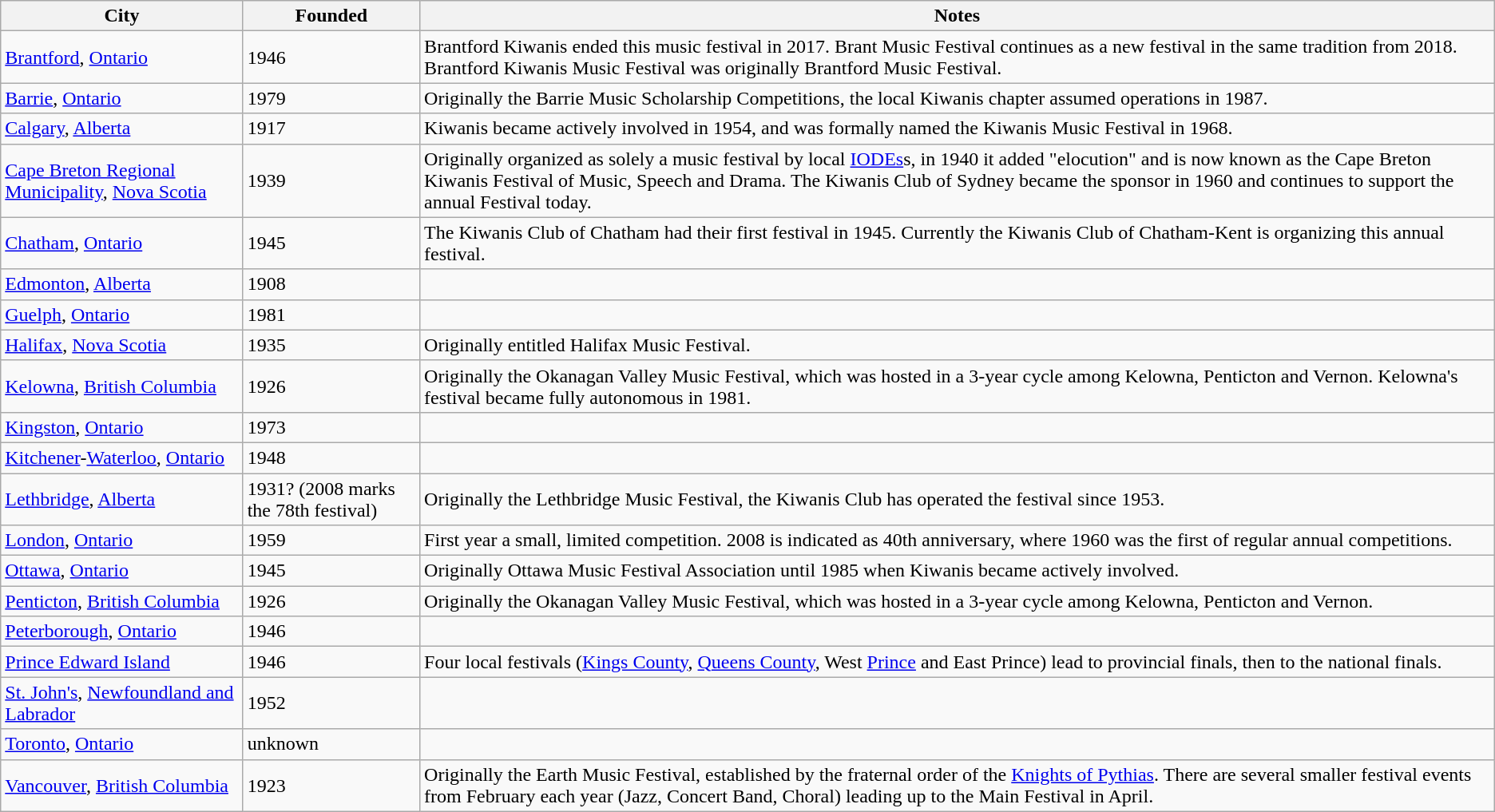<table class="wikitable">
<tr>
<th>City</th>
<th>Founded</th>
<th>Notes</th>
</tr>
<tr>
<td><a href='#'>Brantford</a>, <a href='#'>Ontario</a></td>
<td>1946</td>
<td>Brantford Kiwanis ended this music festival in 2017. Brant Music Festival  continues as a new festival in the same tradition from 2018. Brantford Kiwanis Music Festival was originally Brantford Music Festival.</td>
</tr>
<tr>
<td><a href='#'>Barrie</a>, <a href='#'>Ontario</a></td>
<td>1979</td>
<td>Originally the Barrie Music Scholarship Competitions, the local Kiwanis chapter assumed operations in 1987.</td>
</tr>
<tr>
<td><a href='#'>Calgary</a>, <a href='#'>Alberta</a></td>
<td>1917</td>
<td>Kiwanis became actively involved in 1954, and was formally named the Kiwanis Music Festival in 1968.</td>
</tr>
<tr>
<td><a href='#'>Cape Breton Regional Municipality</a>, <a href='#'>Nova Scotia</a></td>
<td>1939</td>
<td>Originally organized as solely a music festival by local <a href='#'>IODEs</a>s, in 1940 it added "elocution" and is now known as the Cape Breton Kiwanis Festival of Music, Speech and Drama. The Kiwanis Club of Sydney became the sponsor in 1960 and continues to support the annual Festival today.</td>
</tr>
<tr>
<td><a href='#'>Chatham</a>, <a href='#'>Ontario</a></td>
<td>1945</td>
<td>The Kiwanis Club of Chatham had their first festival in 1945. Currently the Kiwanis Club of Chatham-Kent is organizing this annual festival.</td>
</tr>
<tr>
<td><a href='#'>Edmonton</a>, <a href='#'>Alberta</a></td>
<td>1908</td>
<td></td>
</tr>
<tr>
<td><a href='#'>Guelph</a>, <a href='#'>Ontario</a></td>
<td>1981</td>
<td></td>
</tr>
<tr>
<td><a href='#'>Halifax</a>, <a href='#'>Nova Scotia</a></td>
<td>1935</td>
<td>Originally entitled Halifax Music Festival.</td>
</tr>
<tr>
<td><a href='#'>Kelowna</a>, <a href='#'>British Columbia</a></td>
<td>1926</td>
<td>Originally the Okanagan Valley Music Festival, which was hosted in a 3-year cycle among Kelowna, Penticton and Vernon. Kelowna's festival became fully autonomous in 1981.</td>
</tr>
<tr>
<td><a href='#'>Kingston</a>, <a href='#'>Ontario</a></td>
<td>1973</td>
<td></td>
</tr>
<tr>
<td><a href='#'>Kitchener</a>-<a href='#'>Waterloo</a>, <a href='#'>Ontario</a></td>
<td>1948</td>
<td></td>
</tr>
<tr>
<td><a href='#'>Lethbridge</a>, <a href='#'>Alberta</a></td>
<td>1931? (2008 marks the 78th festival)</td>
<td>Originally the Lethbridge Music Festival, the Kiwanis Club has operated the festival since 1953.</td>
</tr>
<tr>
<td><a href='#'>London</a>, <a href='#'>Ontario</a></td>
<td>1959</td>
<td>First year a small, limited competition. 2008 is indicated as 40th anniversary, where 1960 was the first of regular annual competitions.</td>
</tr>
<tr>
<td><a href='#'>Ottawa</a>, <a href='#'>Ontario</a></td>
<td>1945</td>
<td>Originally Ottawa Music Festival Association until 1985 when Kiwanis became actively involved.</td>
</tr>
<tr>
<td><a href='#'>Penticton</a>, <a href='#'>British Columbia</a></td>
<td>1926</td>
<td>Originally the Okanagan Valley Music Festival, which was hosted in a 3-year cycle among Kelowna, Penticton and Vernon.</td>
</tr>
<tr>
<td><a href='#'>Peterborough</a>, <a href='#'>Ontario</a></td>
<td>1946</td>
<td></td>
</tr>
<tr>
<td><a href='#'>Prince Edward Island</a></td>
<td>1946</td>
<td>Four local festivals (<a href='#'>Kings County</a>, <a href='#'>Queens County</a>, West <a href='#'>Prince</a> and East Prince) lead to provincial finals, then to the national finals.</td>
</tr>
<tr>
<td><a href='#'>St. John's</a>, <a href='#'>Newfoundland and Labrador</a></td>
<td>1952</td>
<td></td>
</tr>
<tr>
<td><a href='#'>Toronto</a>, <a href='#'>Ontario</a></td>
<td>unknown</td>
<td></td>
</tr>
<tr>
<td><a href='#'>Vancouver</a>, <a href='#'>British Columbia</a></td>
<td>1923</td>
<td>Originally the Earth Music Festival, established by the fraternal order of the <a href='#'>Knights of Pythias</a>. There are several smaller festival events from February each year (Jazz, Concert Band, Choral) leading up to the Main Festival in April.</td>
</tr>
</table>
